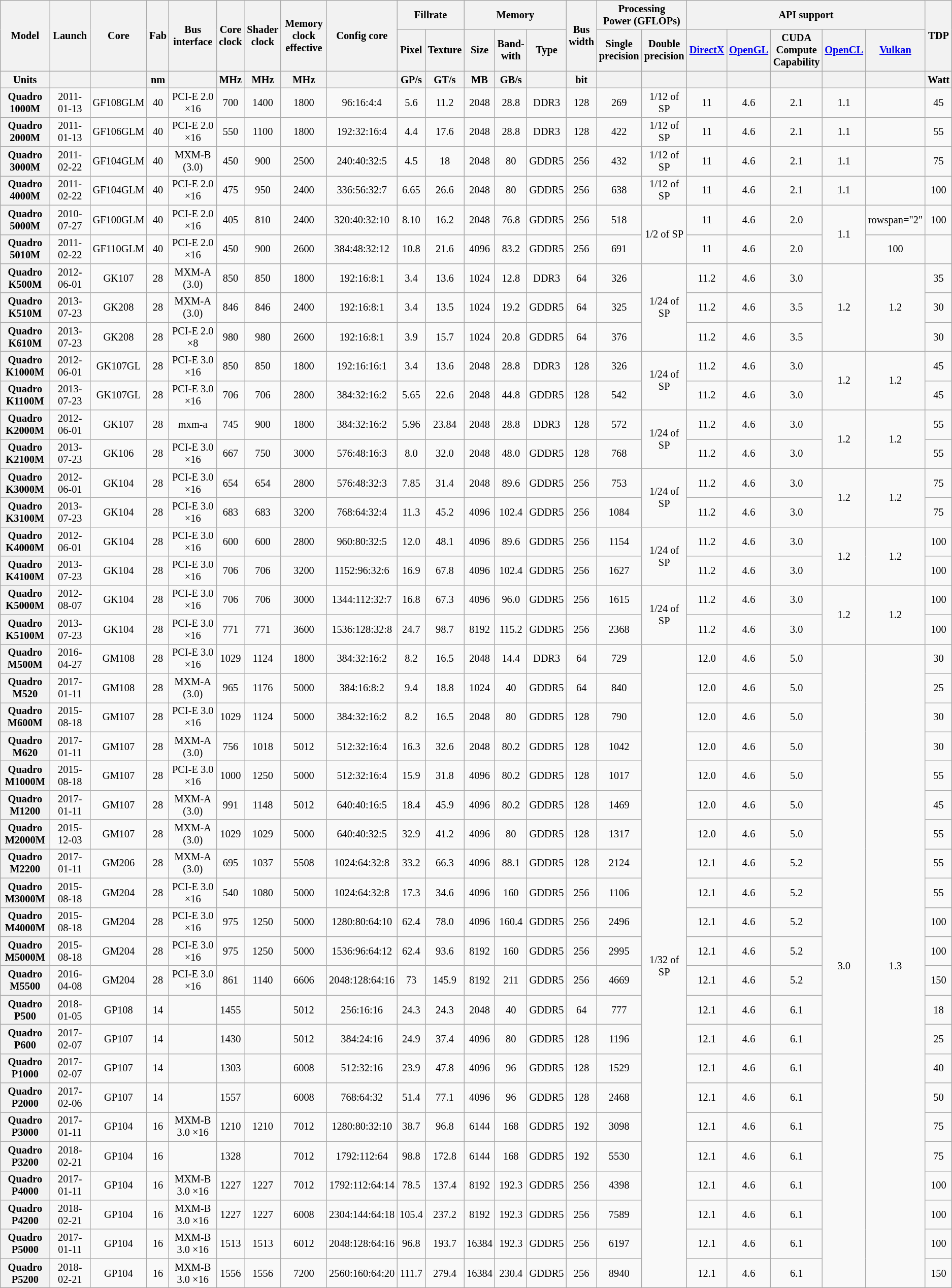<table class="wikitable sortable" style="font-size:85%; text-align:center;">
<tr>
<th rowspan=2>Model</th>
<th rowspan=2>Launch</th>
<th rowspan=2>Core</th>
<th rowspan=2>Fab</th>
<th rowspan=2>Bus<br>interface</th>
<th rowspan=2>Core<br>clock</th>
<th rowspan=2>Shader<br>clock</th>
<th rowspan=2>Memory<br>clock effective</th>
<th rowspan=2>Config core</th>
<th colspan=2>Fillrate</th>
<th colspan=3>Memory</th>
<th rowspan=2>Bus<br>width</th>
<th colspan=2>Processing<br>Power (GFLOPs)</th>
<th colspan=5>API support</th>
<th rowspan=2>TDP</th>
</tr>
<tr>
<th>Pixel</th>
<th>Texture</th>
<th>Size</th>
<th>Band-<br>with</th>
<th>Type</th>
<th>Single<br>precision</th>
<th>Double<br>precision</th>
<th><a href='#'>DirectX</a></th>
<th><a href='#'>OpenGL</a></th>
<th>CUDA<br>Compute<br>Capability</th>
<th><a href='#'>OpenCL</a></th>
<th><a href='#'>Vulkan</a></th>
</tr>
<tr>
<th>Units</th>
<th></th>
<th></th>
<th>nm</th>
<th></th>
<th>MHz</th>
<th>MHz</th>
<th>MHz</th>
<th></th>
<th>GP/s</th>
<th>GT/s</th>
<th>MB</th>
<th>GB/s</th>
<th></th>
<th>bit</th>
<th></th>
<th></th>
<th></th>
<th></th>
<th></th>
<th></th>
<th></th>
<th>Watt</th>
</tr>
<tr>
<th>Quadro 1000M</th>
<td>2011-01-13</td>
<td>GF108GLM</td>
<td>40</td>
<td>PCI-E 2.0 ×16</td>
<td>700</td>
<td>1400</td>
<td>1800</td>
<td>96:16:4:4</td>
<td>5.6</td>
<td>11.2</td>
<td>2048</td>
<td>28.8</td>
<td>DDR3</td>
<td>128</td>
<td>269</td>
<td>1/12 of SP</td>
<td>11</td>
<td>4.6</td>
<td>2.1</td>
<td>1.1</td>
<td></td>
<td>45</td>
</tr>
<tr>
<th>Quadro 2000M</th>
<td>2011-01-13</td>
<td>GF106GLM</td>
<td>40</td>
<td>PCI-E 2.0 ×16</td>
<td>550</td>
<td>1100</td>
<td>1800</td>
<td>192:32:16:4</td>
<td>4.4</td>
<td>17.6</td>
<td>2048</td>
<td>28.8</td>
<td>DDR3</td>
<td>128</td>
<td>422</td>
<td>1/12 of SP</td>
<td>11</td>
<td>4.6</td>
<td>2.1</td>
<td>1.1</td>
<td></td>
<td>55</td>
</tr>
<tr>
<th>Quadro 3000M</th>
<td>2011-02-22</td>
<td>GF104GLM</td>
<td>40</td>
<td>MXM-B (3.0)</td>
<td>450</td>
<td>900</td>
<td>2500</td>
<td>240:40:32:5</td>
<td>4.5</td>
<td>18</td>
<td>2048</td>
<td>80</td>
<td>GDDR5</td>
<td>256</td>
<td>432</td>
<td>1/12 of SP</td>
<td>11</td>
<td>4.6</td>
<td>2.1</td>
<td>1.1</td>
<td></td>
<td>75</td>
</tr>
<tr>
<th>Quadro 4000M</th>
<td>2011-02-22</td>
<td>GF104GLM</td>
<td>40</td>
<td>PCI-E 2.0 ×16</td>
<td>475</td>
<td>950</td>
<td>2400</td>
<td>336:56:32:7</td>
<td>6.65</td>
<td>26.6</td>
<td>2048</td>
<td>80</td>
<td>GDDR5</td>
<td>256</td>
<td>638</td>
<td>1/12 of SP</td>
<td>11</td>
<td>4.6</td>
<td>2.1</td>
<td>1.1</td>
<td></td>
<td>100</td>
</tr>
<tr>
<th>Quadro 5000M</th>
<td>2010-07-27</td>
<td>GF100GLM</td>
<td>40</td>
<td>PCI-E 2.0 ×16</td>
<td>405</td>
<td>810</td>
<td>2400</td>
<td>320:40:32:10</td>
<td>8.10</td>
<td>16.2</td>
<td>2048</td>
<td>76.8</td>
<td>GDDR5</td>
<td>256</td>
<td>518</td>
<td rowspan=2>1/2 of SP</td>
<td>11</td>
<td>4.6</td>
<td>2.0</td>
<td rowspan="2">1.1</td>
<td>rowspan="2" </td>
<td>100</td>
</tr>
<tr>
<th>Quadro 5010M</th>
<td>2011-02-22</td>
<td>GF110GLM</td>
<td>40</td>
<td>PCI-E 2.0 ×16</td>
<td>450</td>
<td>900</td>
<td>2600</td>
<td>384:48:32:12</td>
<td>10.8</td>
<td>21.6</td>
<td>4096</td>
<td>83.2</td>
<td>GDDR5</td>
<td>256</td>
<td>691</td>
<td>11</td>
<td>4.6</td>
<td>2.0</td>
<td>100</td>
</tr>
<tr>
<th>Quadro K500M</th>
<td>2012-06-01</td>
<td>GK107</td>
<td>28</td>
<td>MXM-A (3.0)</td>
<td>850</td>
<td>850</td>
<td>1800</td>
<td>192:16:8:1</td>
<td>3.4</td>
<td>13.6</td>
<td>1024</td>
<td>12.8</td>
<td>DDR3</td>
<td>64</td>
<td>326</td>
<td rowspan=3>1/24 of SP</td>
<td>11.2</td>
<td>4.6</td>
<td>3.0</td>
<td rowspan="3">1.2</td>
<td rowspan="3">1.2</td>
<td>35</td>
</tr>
<tr>
<th>Quadro K510M</th>
<td>2013-07-23</td>
<td>GK208</td>
<td>28</td>
<td>MXM-A (3.0)</td>
<td>846</td>
<td>846</td>
<td>2400</td>
<td>192:16:8:1</td>
<td>3.4</td>
<td>13.5</td>
<td>1024</td>
<td>19.2</td>
<td>GDDR5</td>
<td>64</td>
<td>325</td>
<td>11.2</td>
<td>4.6</td>
<td>3.5</td>
<td>30</td>
</tr>
<tr>
<th>Quadro K610M</th>
<td>2013-07-23</td>
<td>GK208</td>
<td>28</td>
<td>PCI-E 2.0 ×8</td>
<td>980</td>
<td>980</td>
<td>2600</td>
<td>192:16:8:1</td>
<td>3.9</td>
<td>15.7</td>
<td>1024</td>
<td>20.8</td>
<td>GDDR5</td>
<td>64</td>
<td>376</td>
<td>11.2</td>
<td>4.6</td>
<td>3.5</td>
<td>30</td>
</tr>
<tr>
<th>Quadro K1000M</th>
<td>2012-06-01</td>
<td>GK107GL</td>
<td>28</td>
<td>PCI-E 3.0 ×16</td>
<td>850</td>
<td>850</td>
<td>1800</td>
<td>192:16:16:1</td>
<td>3.4</td>
<td>13.6</td>
<td>2048</td>
<td>28.8</td>
<td>DDR3</td>
<td>128</td>
<td>326</td>
<td rowspan=2>1/24 of SP</td>
<td>11.2</td>
<td>4.6</td>
<td>3.0</td>
<td rowspan="2">1.2</td>
<td rowspan="2">1.2</td>
<td>45</td>
</tr>
<tr>
<th>Quadro K1100M</th>
<td>2013-07-23</td>
<td>GK107GL</td>
<td>28</td>
<td>PCI-E 3.0 ×16</td>
<td>706</td>
<td>706</td>
<td>2800</td>
<td>384:32:16:2</td>
<td>5.65</td>
<td>22.6</td>
<td>2048</td>
<td>44.8</td>
<td>GDDR5</td>
<td>128</td>
<td>542</td>
<td>11.2</td>
<td>4.6</td>
<td>3.0</td>
<td>45</td>
</tr>
<tr>
<th>Quadro K2000M</th>
<td>2012-06-01</td>
<td>GK107</td>
<td>28</td>
<td>mxm-a</td>
<td>745</td>
<td>900</td>
<td>1800</td>
<td>384:32:16:2</td>
<td>5.96</td>
<td>23.84</td>
<td>2048</td>
<td>28.8</td>
<td>DDR3</td>
<td>128</td>
<td>572</td>
<td rowspan=2>1/24 of SP</td>
<td>11.2</td>
<td>4.6</td>
<td>3.0</td>
<td rowspan="2">1.2</td>
<td rowspan="2">1.2</td>
<td>55</td>
</tr>
<tr>
<th>Quadro K2100M</th>
<td>2013-07-23</td>
<td>GK106</td>
<td>28</td>
<td>PCI-E 3.0 ×16</td>
<td>667</td>
<td>750</td>
<td>3000</td>
<td>576:48:16:3</td>
<td>8.0</td>
<td>32.0</td>
<td>2048</td>
<td>48.0</td>
<td>GDDR5</td>
<td>128</td>
<td>768</td>
<td>11.2</td>
<td>4.6</td>
<td>3.0</td>
<td>55</td>
</tr>
<tr>
<th>Quadro K3000M</th>
<td>2012-06-01</td>
<td>GK104</td>
<td>28</td>
<td>PCI-E 3.0 ×16</td>
<td>654</td>
<td>654</td>
<td>2800</td>
<td>576:48:32:3</td>
<td>7.85</td>
<td>31.4</td>
<td>2048</td>
<td>89.6</td>
<td>GDDR5</td>
<td>256</td>
<td>753</td>
<td rowspan=2>1/24 of SP</td>
<td>11.2</td>
<td>4.6</td>
<td>3.0</td>
<td rowspan="2">1.2</td>
<td rowspan="2">1.2</td>
<td>75</td>
</tr>
<tr>
<th>Quadro K3100M</th>
<td>2013-07-23</td>
<td>GK104</td>
<td>28</td>
<td>PCI-E 3.0 ×16</td>
<td>683</td>
<td>683</td>
<td>3200</td>
<td>768:64:32:4</td>
<td>11.3</td>
<td>45.2</td>
<td>4096</td>
<td>102.4</td>
<td>GDDR5</td>
<td>256</td>
<td>1084</td>
<td>11.2</td>
<td>4.6</td>
<td>3.0</td>
<td>75</td>
</tr>
<tr>
<th>Quadro K4000M</th>
<td>2012-06-01</td>
<td>GK104</td>
<td>28</td>
<td>PCI-E 3.0 ×16</td>
<td>600</td>
<td>600</td>
<td>2800</td>
<td>960:80:32:5</td>
<td>12.0</td>
<td>48.1</td>
<td>4096</td>
<td>89.6</td>
<td>GDDR5</td>
<td>256</td>
<td>1154</td>
<td rowspan=2>1/24 of SP</td>
<td>11.2</td>
<td>4.6</td>
<td>3.0</td>
<td rowspan="2">1.2</td>
<td rowspan="2">1.2</td>
<td>100</td>
</tr>
<tr>
<th>Quadro K4100M</th>
<td>2013-07-23</td>
<td>GK104</td>
<td>28</td>
<td>PCI-E 3.0 ×16</td>
<td>706</td>
<td>706</td>
<td>3200</td>
<td>1152:96:32:6</td>
<td>16.9</td>
<td>67.8</td>
<td>4096</td>
<td>102.4</td>
<td>GDDR5</td>
<td>256</td>
<td>1627</td>
<td>11.2</td>
<td>4.6</td>
<td>3.0</td>
<td>100</td>
</tr>
<tr>
<th>Quadro K5000M</th>
<td>2012-08-07</td>
<td>GK104</td>
<td>28</td>
<td>PCI-E 3.0 ×16</td>
<td>706</td>
<td>706</td>
<td>3000</td>
<td>1344:112:32:7</td>
<td>16.8</td>
<td>67.3</td>
<td>4096</td>
<td>96.0</td>
<td>GDDR5</td>
<td>256</td>
<td>1615</td>
<td rowspan=2>1/24 of SP</td>
<td>11.2</td>
<td>4.6</td>
<td>3.0</td>
<td rowspan="2">1.2</td>
<td rowspan="2">1.2</td>
<td>100</td>
</tr>
<tr>
<th>Quadro K5100M</th>
<td>2013-07-23</td>
<td>GK104</td>
<td>28</td>
<td>PCI-E 3.0 ×16</td>
<td>771</td>
<td>771</td>
<td>3600</td>
<td>1536:128:32:8</td>
<td>24.7</td>
<td>98.7</td>
<td>8192</td>
<td>115.2</td>
<td>GDDR5</td>
<td>256</td>
<td>2368</td>
<td>11.2</td>
<td>4.6</td>
<td>3.0</td>
<td>100</td>
</tr>
<tr>
<th>Quadro M500M</th>
<td>2016-04-27</td>
<td>GM108</td>
<td>28</td>
<td>PCI-E 3.0 ×16</td>
<td>1029</td>
<td>1124</td>
<td>1800</td>
<td>384:32:16:2</td>
<td>8.2</td>
<td>16.5</td>
<td>2048</td>
<td>14.4</td>
<td>DDR3</td>
<td>64</td>
<td>729</td>
<td rowspan="22">1/32 of SP</td>
<td>12.0</td>
<td>4.6</td>
<td>5.0</td>
<td rowspan="22">3.0</td>
<td rowspan="24">1.3</td>
<td>30</td>
</tr>
<tr>
<th>Quadro M520</th>
<td>2017-01-11</td>
<td>GM108</td>
<td>28</td>
<td>MXM-A (3.0)</td>
<td>965</td>
<td>1176</td>
<td>5000</td>
<td>384:16:8:2</td>
<td>9.4</td>
<td>18.8</td>
<td>1024</td>
<td>40</td>
<td>GDDR5</td>
<td>64</td>
<td>840</td>
<td>12.0</td>
<td>4.6</td>
<td>5.0</td>
<td>25</td>
</tr>
<tr>
<th>Quadro M600M</th>
<td>2015-08-18</td>
<td>GM107</td>
<td>28</td>
<td>PCI-E 3.0 ×16</td>
<td>1029</td>
<td>1124</td>
<td>5000</td>
<td>384:32:16:2</td>
<td>8.2</td>
<td>16.5</td>
<td>2048</td>
<td>80</td>
<td>GDDR5</td>
<td>128</td>
<td>790</td>
<td>12.0</td>
<td>4.6</td>
<td>5.0</td>
<td>30</td>
</tr>
<tr>
<th>Quadro M620</th>
<td>2017-01-11</td>
<td>GM107</td>
<td>28</td>
<td>MXM-A (3.0)</td>
<td>756</td>
<td>1018</td>
<td>5012</td>
<td>512:32:16:4</td>
<td>16.3</td>
<td>32.6</td>
<td>2048</td>
<td>80.2</td>
<td>GDDR5</td>
<td>128</td>
<td>1042</td>
<td>12.0</td>
<td>4.6</td>
<td>5.0</td>
<td>30</td>
</tr>
<tr>
<th>Quadro M1000M</th>
<td>2015-08-18</td>
<td>GM107</td>
<td>28</td>
<td>PCI-E 3.0 ×16</td>
<td>1000</td>
<td>1250</td>
<td>5000</td>
<td>512:32:16:4</td>
<td>15.9</td>
<td>31.8</td>
<td>4096</td>
<td>80.2</td>
<td>GDDR5</td>
<td>128</td>
<td>1017</td>
<td>12.0</td>
<td>4.6</td>
<td>5.0</td>
<td>55</td>
</tr>
<tr>
<th>Quadro M1200</th>
<td>2017-01-11</td>
<td>GM107</td>
<td>28</td>
<td>MXM-A (3.0)</td>
<td>991</td>
<td>1148</td>
<td>5012</td>
<td>640:40:16:5</td>
<td>18.4</td>
<td>45.9</td>
<td>4096</td>
<td>80.2</td>
<td>GDDR5</td>
<td>128</td>
<td>1469</td>
<td>12.0</td>
<td>4.6</td>
<td>5.0</td>
<td>45</td>
</tr>
<tr>
<th>Quadro M2000M</th>
<td>2015-12-03</td>
<td>GM107</td>
<td>28</td>
<td>MXM-A (3.0)</td>
<td>1029</td>
<td>1029</td>
<td>5000</td>
<td>640:40:32:5</td>
<td>32.9</td>
<td>41.2</td>
<td>4096</td>
<td>80</td>
<td>GDDR5</td>
<td>128</td>
<td>1317</td>
<td>12.0</td>
<td>4.6</td>
<td>5.0</td>
<td>55</td>
</tr>
<tr>
<th>Quadro M2200</th>
<td>2017-01-11</td>
<td>GM206</td>
<td>28</td>
<td>MXM-A (3.0)</td>
<td>695</td>
<td>1037</td>
<td>5508</td>
<td>1024:64:32:8</td>
<td>33.2</td>
<td>66.3</td>
<td>4096</td>
<td>88.1</td>
<td>GDDR5</td>
<td>128</td>
<td>2124</td>
<td>12.1</td>
<td>4.6</td>
<td>5.2</td>
<td>55</td>
</tr>
<tr>
<th>Quadro M3000M</th>
<td>2015-08-18</td>
<td>GM204</td>
<td>28</td>
<td>PCI-E 3.0 ×16</td>
<td>540</td>
<td>1080</td>
<td>5000</td>
<td>1024:64:32:8</td>
<td>17.3</td>
<td>34.6</td>
<td>4096</td>
<td>160</td>
<td>GDDR5</td>
<td>256</td>
<td>1106</td>
<td>12.1</td>
<td>4.6</td>
<td>5.2</td>
<td>55</td>
</tr>
<tr>
<th>Quadro M4000M</th>
<td>2015-08-18</td>
<td>GM204</td>
<td>28</td>
<td>PCI-E 3.0 ×16</td>
<td>975</td>
<td>1250</td>
<td>5000</td>
<td>1280:80:64:10</td>
<td>62.4</td>
<td>78.0</td>
<td>4096</td>
<td>160.4</td>
<td>GDDR5</td>
<td>256</td>
<td>2496</td>
<td>12.1</td>
<td>4.6</td>
<td>5.2</td>
<td>100</td>
</tr>
<tr>
<th>Quadro M5000M</th>
<td>2015-08-18</td>
<td>GM204</td>
<td>28</td>
<td>PCI-E 3.0 ×16</td>
<td>975</td>
<td>1250</td>
<td>5000</td>
<td>1536:96:64:12</td>
<td>62.4</td>
<td>93.6</td>
<td>8192</td>
<td>160</td>
<td>GDDR5</td>
<td>256</td>
<td>2995</td>
<td>12.1</td>
<td>4.6</td>
<td>5.2</td>
<td>100</td>
</tr>
<tr>
<th>Quadro M5500</th>
<td>2016-04-08</td>
<td>GM204</td>
<td>28</td>
<td>PCI-E 3.0 ×16</td>
<td>861</td>
<td>1140</td>
<td>6606</td>
<td>2048:128:64:16</td>
<td>73</td>
<td>145.9</td>
<td>8192</td>
<td>211</td>
<td>GDDR5</td>
<td>256</td>
<td>4669</td>
<td>12.1</td>
<td>4.6</td>
<td>5.2</td>
<td>150</td>
</tr>
<tr>
<th>Quadro P500</th>
<td>2018-01-05</td>
<td>GP108</td>
<td>14</td>
<td></td>
<td>1455</td>
<td></td>
<td>5012</td>
<td>256:16:16</td>
<td>24.3</td>
<td>24.3</td>
<td>2048</td>
<td>40</td>
<td>GDDR5</td>
<td>64</td>
<td>777</td>
<td>12.1</td>
<td>4.6</td>
<td>6.1</td>
<td>18</td>
</tr>
<tr>
<th>Quadro P600</th>
<td>2017-02-07</td>
<td>GP107</td>
<td>14</td>
<td></td>
<td>1430</td>
<td></td>
<td>5012</td>
<td>384:24:16</td>
<td>24.9</td>
<td>37.4</td>
<td>4096</td>
<td>80</td>
<td>GDDR5</td>
<td>128</td>
<td>1196</td>
<td>12.1</td>
<td>4.6</td>
<td>6.1</td>
<td>25</td>
</tr>
<tr>
<th>Quadro P1000</th>
<td>2017-02-07</td>
<td>GP107</td>
<td>14</td>
<td></td>
<td>1303</td>
<td></td>
<td>6008</td>
<td>512:32:16</td>
<td>23.9</td>
<td>47.8</td>
<td>4096</td>
<td>96</td>
<td>GDDR5</td>
<td>128</td>
<td>1529</td>
<td>12.1</td>
<td>4.6</td>
<td>6.1</td>
<td>40</td>
</tr>
<tr>
<th>Quadro P2000</th>
<td>2017-02-06</td>
<td>GP107</td>
<td>14</td>
<td></td>
<td>1557</td>
<td></td>
<td>6008</td>
<td>768:64:32</td>
<td>51.4</td>
<td>77.1</td>
<td>4096</td>
<td>96</td>
<td>GDDR5</td>
<td>128</td>
<td>2468</td>
<td>12.1</td>
<td>4.6</td>
<td>6.1</td>
<td>50</td>
</tr>
<tr>
<th>Quadro P3000</th>
<td>2017-01-11</td>
<td>GP104</td>
<td>16</td>
<td>MXM-B 3.0 ×16</td>
<td>1210</td>
<td>1210</td>
<td>7012</td>
<td>1280:80:32:10</td>
<td>38.7</td>
<td>96.8</td>
<td>6144</td>
<td>168</td>
<td>GDDR5</td>
<td>192</td>
<td>3098</td>
<td>12.1</td>
<td>4.6</td>
<td>6.1</td>
<td>75</td>
</tr>
<tr>
<th>Quadro P3200</th>
<td>2018-02-21</td>
<td>GP104</td>
<td>16</td>
<td></td>
<td>1328</td>
<td></td>
<td>7012</td>
<td>1792:112:64</td>
<td>98.8</td>
<td>172.8</td>
<td>6144</td>
<td>168</td>
<td>GDDR5</td>
<td>192</td>
<td>5530</td>
<td>12.1</td>
<td>4.6</td>
<td>6.1</td>
<td>75</td>
</tr>
<tr>
<th>Quadro P4000</th>
<td>2017-01-11</td>
<td>GP104</td>
<td>16</td>
<td>MXM-B 3.0 ×16</td>
<td>1227</td>
<td>1227</td>
<td>7012</td>
<td>1792:112:64:14</td>
<td>78.5</td>
<td>137.4</td>
<td>8192</td>
<td>192.3</td>
<td>GDDR5</td>
<td>256</td>
<td>4398</td>
<td>12.1</td>
<td>4.6</td>
<td>6.1</td>
<td>100</td>
</tr>
<tr>
<th>Quadro P4200</th>
<td>2018-02-21</td>
<td>GP104</td>
<td>16</td>
<td>MXM-B 3.0 ×16</td>
<td>1227</td>
<td>1227</td>
<td>6008</td>
<td>2304:144:64:18</td>
<td>105.4</td>
<td>237.2</td>
<td>8192</td>
<td>192.3</td>
<td>GDDR5</td>
<td>256</td>
<td>7589</td>
<td>12.1</td>
<td>4.6</td>
<td>6.1</td>
<td>100</td>
</tr>
<tr>
<th>Quadro P5000</th>
<td>2017-01-11</td>
<td>GP104</td>
<td>16</td>
<td>MXM-B 3.0 ×16</td>
<td>1513</td>
<td>1513</td>
<td>6012</td>
<td>2048:128:64:16</td>
<td>96.8</td>
<td>193.7</td>
<td>16384</td>
<td>192.3</td>
<td>GDDR5</td>
<td>256</td>
<td>6197</td>
<td>12.1</td>
<td>4.6</td>
<td>6.1</td>
<td>100</td>
</tr>
<tr>
<th>Quadro P5200</th>
<td>2018-02-21</td>
<td>GP104</td>
<td>16</td>
<td>MXM-B 3.0 ×16</td>
<td>1556</td>
<td>1556</td>
<td>7200</td>
<td>2560:160:64:20</td>
<td>111.7</td>
<td>279.4</td>
<td>16384</td>
<td>230.4</td>
<td>GDDR5</td>
<td>256</td>
<td>8940</td>
<td>12.1</td>
<td>4.6</td>
<td>6.1</td>
<td>150</td>
</tr>
</table>
